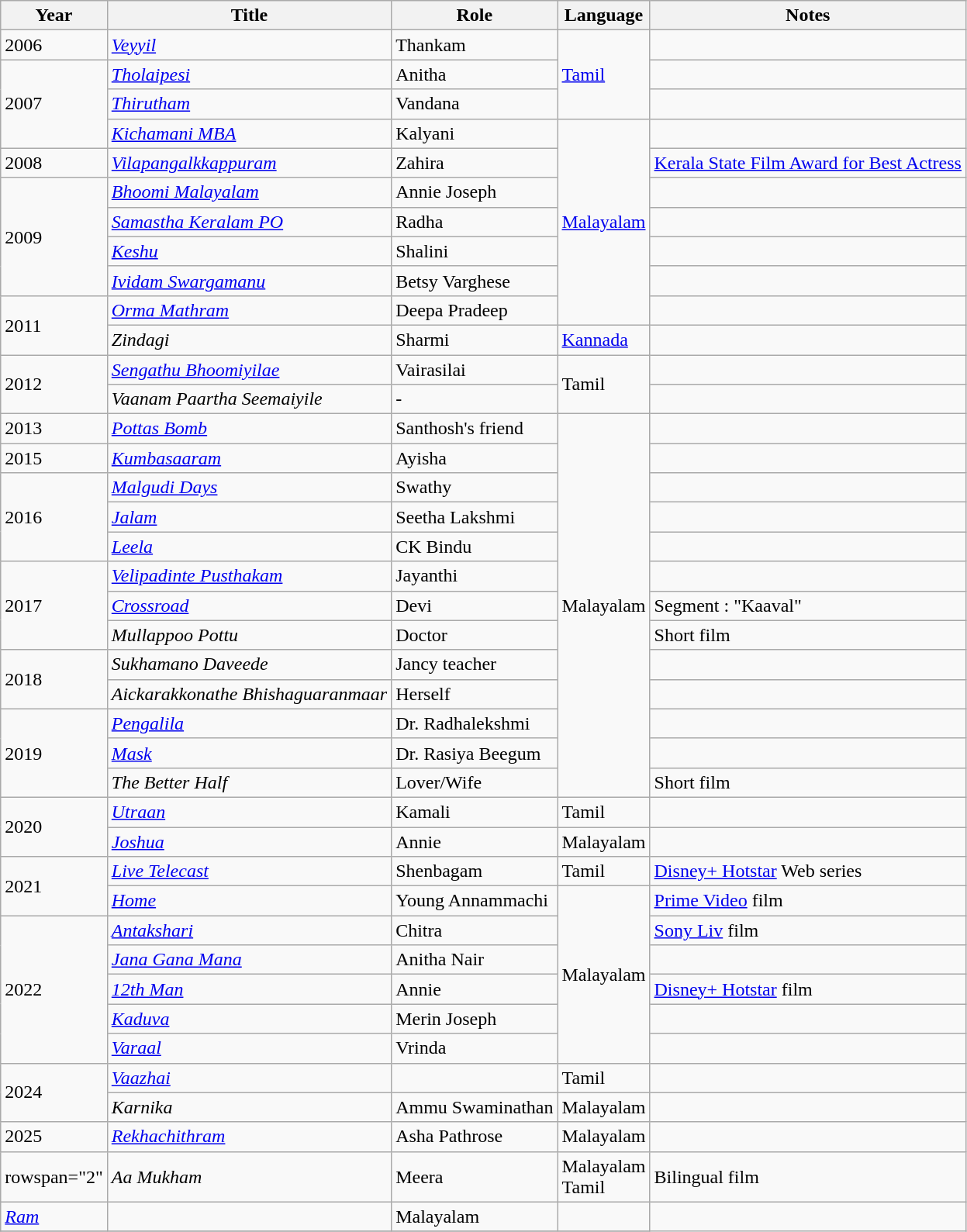<table class="sortable wikitable">
<tr>
<th>Year</th>
<th>Title</th>
<th>Role</th>
<th>Language</th>
<th>Notes</th>
</tr>
<tr>
<td>2006</td>
<td><em><a href='#'>Veyyil</a></em></td>
<td>Thankam</td>
<td rowspan="3"><a href='#'>Tamil</a></td>
<td></td>
</tr>
<tr>
<td rowspan="3">2007</td>
<td><em><a href='#'>Tholaipesi</a></em></td>
<td>Anitha</td>
<td></td>
</tr>
<tr>
<td><em><a href='#'>Thirutham</a></em></td>
<td>Vandana</td>
<td></td>
</tr>
<tr>
<td><em><a href='#'>Kichamani MBA</a></em></td>
<td>Kalyani</td>
<td rowspan="7"><a href='#'>Malayalam</a></td>
<td></td>
</tr>
<tr>
<td>2008</td>
<td><em><a href='#'>Vilapangalkkappuram</a></em></td>
<td>Zahira</td>
<td><a href='#'>Kerala State Film Award for Best Actress</a></td>
</tr>
<tr>
<td rowspan="4">2009</td>
<td><em><a href='#'>Bhoomi Malayalam</a></em></td>
<td>Annie Joseph</td>
<td></td>
</tr>
<tr>
<td><em><a href='#'>Samastha Keralam PO</a></em></td>
<td>Radha</td>
<td></td>
</tr>
<tr>
<td><em><a href='#'>Keshu</a></em></td>
<td>Shalini</td>
<td></td>
</tr>
<tr>
<td><em><a href='#'>Ividam Swargamanu</a></em></td>
<td>Betsy Varghese</td>
<td></td>
</tr>
<tr>
<td rowspan="2">2011</td>
<td><em><a href='#'>Orma Mathram</a></em></td>
<td>Deepa Pradeep</td>
<td></td>
</tr>
<tr>
<td><em>Zindagi</em></td>
<td>Sharmi</td>
<td><a href='#'>Kannada</a></td>
<td></td>
</tr>
<tr>
<td rowspan="2">2012</td>
<td><em><a href='#'>Sengathu Bhoomiyilae</a></em></td>
<td>Vairasilai</td>
<td rowspan="2">Tamil</td>
<td></td>
</tr>
<tr>
<td><em>Vaanam Paartha Seemaiyile</em></td>
<td>-</td>
<td></td>
</tr>
<tr>
<td>2013</td>
<td><em><a href='#'>Pottas Bomb</a></em></td>
<td>Santhosh's friend</td>
<td rowspan="13">Malayalam</td>
<td></td>
</tr>
<tr>
<td>2015</td>
<td><em><a href='#'>Kumbasaaram</a></em></td>
<td>Ayisha</td>
<td></td>
</tr>
<tr>
<td rowspan="3">2016</td>
<td><em><a href='#'>Malgudi Days</a></em></td>
<td>Swathy</td>
<td></td>
</tr>
<tr>
<td><em><a href='#'>Jalam</a></em></td>
<td>Seetha Lakshmi</td>
<td></td>
</tr>
<tr>
<td><em><a href='#'>Leela</a></em></td>
<td>CK Bindu</td>
<td></td>
</tr>
<tr>
<td rowspan="3">2017</td>
<td><em><a href='#'>Velipadinte Pusthakam</a></em></td>
<td>Jayanthi</td>
<td></td>
</tr>
<tr>
<td><em><a href='#'>Crossroad</a></em></td>
<td>Devi</td>
<td>Segment : "Kaaval"</td>
</tr>
<tr>
<td><em>Mullappoo Pottu</em></td>
<td>Doctor</td>
<td>Short film</td>
</tr>
<tr>
<td rowspan="2">2018</td>
<td><em>Sukhamano Daveede</em></td>
<td>Jancy teacher</td>
<td></td>
</tr>
<tr>
<td><em>Aickarakkonathe Bhishaguaranmaar</em></td>
<td>Herself</td>
<td></td>
</tr>
<tr>
<td rowspan="3">2019</td>
<td><em><a href='#'>Pengalila</a></em></td>
<td>Dr. Radhalekshmi</td>
<td></td>
</tr>
<tr>
<td><em><a href='#'>Mask</a></em></td>
<td>Dr. Rasiya Beegum</td>
<td></td>
</tr>
<tr>
<td><em>The Better Half</em></td>
<td>Lover/Wife</td>
<td>Short film</td>
</tr>
<tr>
<td rowspan="2">2020</td>
<td><em><a href='#'>Utraan</a></em></td>
<td>Kamali</td>
<td>Tamil</td>
<td></td>
</tr>
<tr>
<td><em><a href='#'>Joshua</a></em></td>
<td>Annie</td>
<td>Malayalam</td>
<td></td>
</tr>
<tr>
<td rowspan="2">2021</td>
<td><em><a href='#'>Live Telecast</a></em></td>
<td>Shenbagam</td>
<td>Tamil</td>
<td><a href='#'>Disney+ Hotstar</a> Web series</td>
</tr>
<tr>
<td><em><a href='#'>Home</a></em></td>
<td>Young Annammachi</td>
<td rowspan="6">Malayalam</td>
<td><a href='#'>Prime Video</a> film</td>
</tr>
<tr>
<td rowspan="5">2022</td>
<td><em><a href='#'>Antakshari</a></em></td>
<td>Chitra</td>
<td><a href='#'>Sony Liv</a> film</td>
</tr>
<tr>
<td><em><a href='#'>Jana Gana Mana</a></em></td>
<td>Anitha Nair</td>
<td></td>
</tr>
<tr>
<td><em><a href='#'>12th Man</a></em></td>
<td>Annie</td>
<td><a href='#'>Disney+ Hotstar</a> film</td>
</tr>
<tr>
<td><em><a href='#'>Kaduva</a></em></td>
<td>Merin Joseph</td>
<td></td>
</tr>
<tr>
<td><em><a href='#'>Varaal</a></em></td>
<td>Vrinda</td>
<td></td>
</tr>
<tr>
<td rowspan="2">2024</td>
<td><em><a href='#'>Vaazhai</a></em></td>
<td></td>
<td>Tamil</td>
<td></td>
</tr>
<tr>
<td><em>Karnika</em></td>
<td>Ammu Swaminathan</td>
<td>Malayalam</td>
<td></td>
</tr>
<tr>
<td>2025</td>
<td><em><a href='#'>Rekhachithram</a></em></td>
<td>Asha Pathrose</td>
<td>Malayalam</td>
<td></td>
</tr>
<tr>
<td>rowspan="2" </td>
<td><em>Aa Mukham</em></td>
<td>Meera</td>
<td>Malayalam<br>Tamil</td>
<td>Bilingual film</td>
</tr>
<tr>
<td><em><a href='#'>Ram</a></em></td>
<td></td>
<td>Malayalam</td>
<td></td>
</tr>
<tr>
</tr>
</table>
